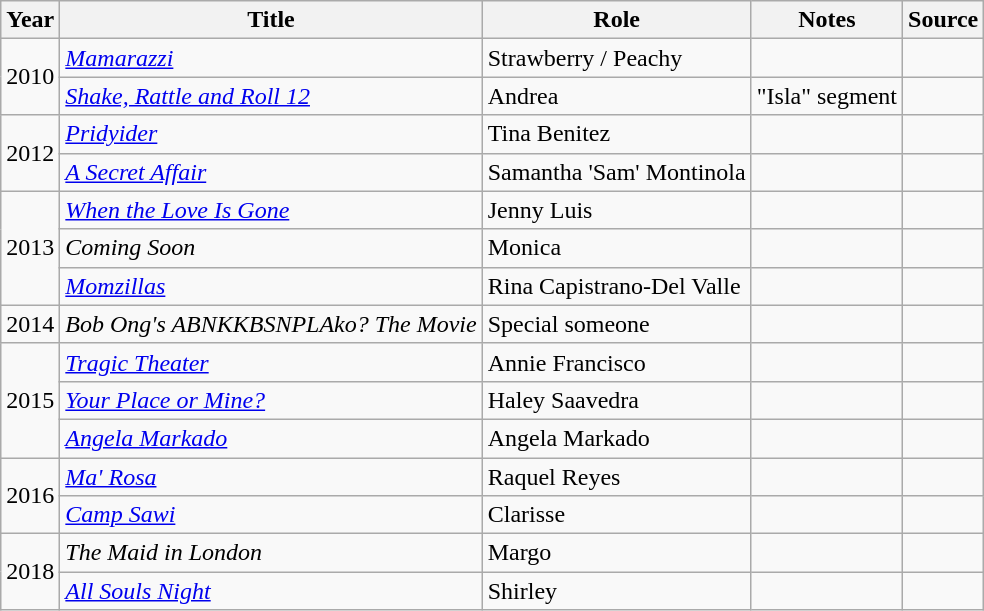<table class="wikitable sortable" >
<tr>
<th>Year</th>
<th>Title</th>
<th>Role</th>
<th class="unsortable">Notes </th>
<th class="unsortable">Source </th>
</tr>
<tr>
<td rowspan="2">2010</td>
<td><em><a href='#'>Mamarazzi</a></em></td>
<td>Strawberry / Peachy</td>
<td></td>
<td></td>
</tr>
<tr>
<td><em><a href='#'>Shake, Rattle and Roll 12</a></em></td>
<td>Andrea</td>
<td>"Isla" segment</td>
<td></td>
</tr>
<tr>
<td rowspan="2">2012</td>
<td><em><a href='#'>Pridyider</a></em></td>
<td>Tina Benitez</td>
<td></td>
<td></td>
</tr>
<tr>
<td><em><a href='#'>A Secret Affair</a></em></td>
<td>Samantha 'Sam' Montinola</td>
<td></td>
<td></td>
</tr>
<tr>
<td rowspan="3">2013</td>
<td><em><a href='#'>When the Love Is Gone</a></em></td>
<td>Jenny Luis</td>
<td></td>
<td></td>
</tr>
<tr>
<td><em>Coming Soon</em></td>
<td>Monica</td>
<td></td>
<td></td>
</tr>
<tr>
<td><em><a href='#'>Momzillas</a></em></td>
<td>Rina Capistrano-Del Valle</td>
<td></td>
<td></td>
</tr>
<tr>
<td>2014</td>
<td><em>Bob Ong's ABNKKBSNPLAko? The Movie</em></td>
<td>Special someone</td>
<td></td>
<td></td>
</tr>
<tr>
<td rowspan="3">2015</td>
<td><em><a href='#'>Tragic Theater</a></em></td>
<td>Annie Francisco</td>
<td></td>
<td></td>
</tr>
<tr>
<td><em><a href='#'>Your Place or Mine?</a></em></td>
<td>Haley Saavedra</td>
<td></td>
<td></td>
</tr>
<tr>
<td><em><a href='#'>Angela Markado</a></em></td>
<td>Angela Markado</td>
<td></td>
<td> </td>
</tr>
<tr>
<td rowspan="2">2016</td>
<td><em><a href='#'>Ma' Rosa</a></em></td>
<td>Raquel Reyes</td>
<td></td>
<td></td>
</tr>
<tr>
<td><em><a href='#'>Camp Sawi</a></em></td>
<td>Clarisse</td>
<td></td>
<td></td>
</tr>
<tr>
<td rowspan="2">2018</td>
<td><em>The Maid in London</em></td>
<td>Margo</td>
<td></td>
<td></td>
</tr>
<tr>
<td><em><a href='#'>All Souls Night</a></em></td>
<td>Shirley</td>
<td></td>
<td></td>
</tr>
</table>
